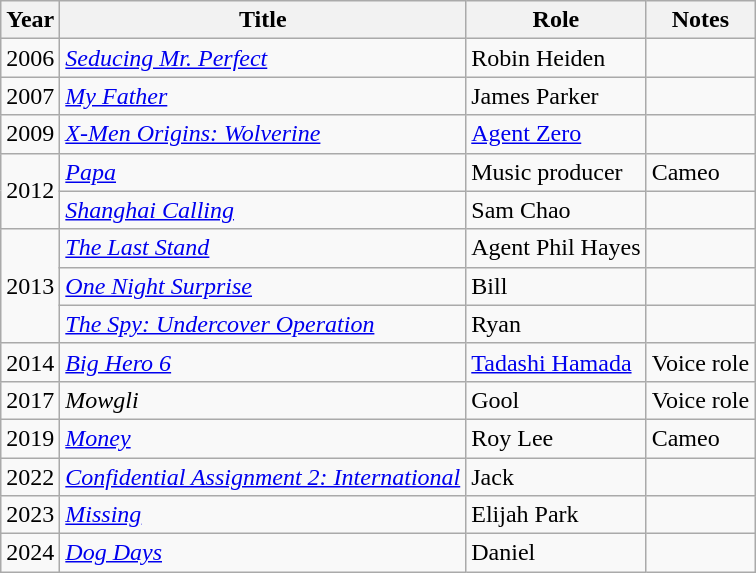<table class="wikitable sortable">
<tr>
<th>Year</th>
<th>Title</th>
<th>Role</th>
<th class="unsortable">Notes</th>
</tr>
<tr>
<td>2006</td>
<td><em><a href='#'>Seducing Mr. Perfect</a></em></td>
<td>Robin Heiden</td>
<td></td>
</tr>
<tr>
<td>2007</td>
<td><em><a href='#'>My Father</a></em></td>
<td>James Parker</td>
<td></td>
</tr>
<tr>
<td>2009</td>
<td><em><a href='#'>X-Men Origins: Wolverine</a></em></td>
<td><a href='#'>Agent Zero</a></td>
<td></td>
</tr>
<tr>
<td rowspan="2">2012</td>
<td><em><a href='#'>Papa</a></em></td>
<td>Music producer</td>
<td>Cameo</td>
</tr>
<tr>
<td><em><a href='#'>Shanghai Calling</a></em></td>
<td>Sam Chao</td>
<td></td>
</tr>
<tr>
<td rowspan="3">2013</td>
<td><em><a href='#'>The Last Stand</a></em></td>
<td>Agent Phil Hayes</td>
<td></td>
</tr>
<tr>
<td><em><a href='#'>One Night Surprise</a></em></td>
<td>Bill</td>
<td></td>
</tr>
<tr>
<td><em><a href='#'>The Spy: Undercover Operation</a></em></td>
<td>Ryan</td>
<td></td>
</tr>
<tr>
<td>2014</td>
<td><em><a href='#'>Big Hero 6</a></em></td>
<td><a href='#'>Tadashi Hamada</a></td>
<td>Voice role</td>
</tr>
<tr>
<td>2017</td>
<td><em>Mowgli</em></td>
<td>Gool</td>
<td>Voice role</td>
</tr>
<tr>
<td>2019</td>
<td><em><a href='#'>Money</a></em></td>
<td>Roy Lee</td>
<td>Cameo</td>
</tr>
<tr>
<td>2022</td>
<td><em><a href='#'>Confidential Assignment 2: International</a></em></td>
<td>Jack</td>
<td></td>
</tr>
<tr>
<td>2023</td>
<td><em><a href='#'>Missing</a></em></td>
<td>Elijah Park</td>
<td></td>
</tr>
<tr>
<td>2024</td>
<td><em><a href='#'>Dog Days</a></em></td>
<td>Daniel</td>
<td></td>
</tr>
</table>
